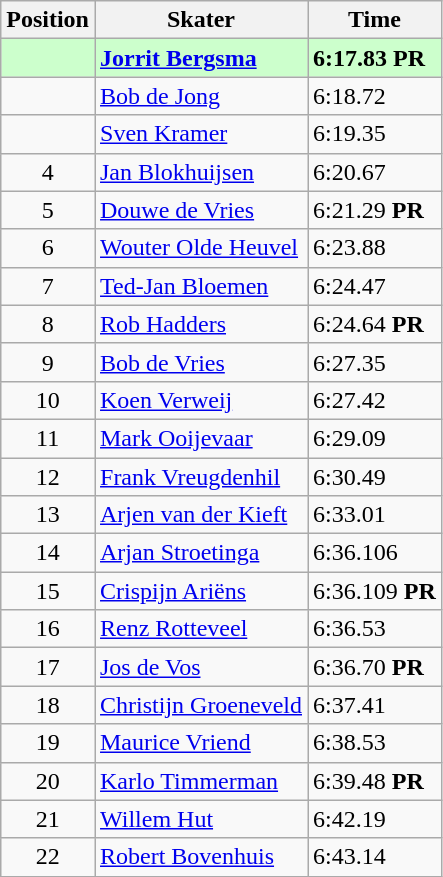<table class="wikitable">
<tr>
<th>Position</th>
<th>Skater</th>
<th>Time</th>
</tr>
<tr bgcolor=ccffcc>
<td align="center"></td>
<td><strong><a href='#'>Jorrit Bergsma</a></strong></td>
<td><strong>6:17.83</strong> <strong>PR</strong></td>
</tr>
<tr>
<td align="center"></td>
<td><a href='#'>Bob de Jong</a></td>
<td>6:18.72</td>
</tr>
<tr>
<td align="center"></td>
<td><a href='#'>Sven Kramer</a></td>
<td>6:19.35</td>
</tr>
<tr>
<td align="center">4</td>
<td><a href='#'>Jan Blokhuijsen</a></td>
<td>6:20.67</td>
</tr>
<tr>
<td align="center">5</td>
<td><a href='#'>Douwe de Vries</a></td>
<td>6:21.29 <strong>PR</strong></td>
</tr>
<tr>
<td align="center">6</td>
<td><a href='#'>Wouter Olde Heuvel</a></td>
<td>6:23.88</td>
</tr>
<tr>
<td align="center">7</td>
<td><a href='#'>Ted-Jan Bloemen</a></td>
<td>6:24.47</td>
</tr>
<tr>
<td align="center">8</td>
<td><a href='#'>Rob Hadders</a></td>
<td>6:24.64 <strong>PR</strong></td>
</tr>
<tr>
<td align="center">9</td>
<td><a href='#'>Bob de Vries</a></td>
<td>6:27.35</td>
</tr>
<tr>
<td align="center">10</td>
<td><a href='#'>Koen Verweij</a></td>
<td>6:27.42</td>
</tr>
<tr>
<td align="center">11</td>
<td><a href='#'>Mark Ooijevaar</a></td>
<td>6:29.09</td>
</tr>
<tr>
<td align="center">12</td>
<td><a href='#'>Frank Vreugdenhil</a></td>
<td>6:30.49</td>
</tr>
<tr>
<td align="center">13</td>
<td><a href='#'>Arjen van der Kieft</a></td>
<td>6:33.01</td>
</tr>
<tr>
<td align="center">14</td>
<td><a href='#'>Arjan Stroetinga</a></td>
<td>6:36.106</td>
</tr>
<tr>
<td align="center">15</td>
<td><a href='#'>Crispijn Ariëns</a></td>
<td>6:36.109 <strong>PR</strong></td>
</tr>
<tr>
<td align="center">16</td>
<td><a href='#'>Renz Rotteveel</a></td>
<td>6:36.53</td>
</tr>
<tr>
<td align="center">17</td>
<td><a href='#'>Jos de Vos</a></td>
<td>6:36.70 <strong>PR</strong></td>
</tr>
<tr>
<td align="center">18</td>
<td><a href='#'>Christijn Groeneveld</a></td>
<td>6:37.41</td>
</tr>
<tr>
<td align="center">19</td>
<td><a href='#'>Maurice Vriend</a></td>
<td>6:38.53</td>
</tr>
<tr>
<td align="center">20</td>
<td><a href='#'>Karlo Timmerman</a></td>
<td>6:39.48 <strong>PR</strong></td>
</tr>
<tr>
<td align="center">21</td>
<td><a href='#'>Willem Hut</a></td>
<td>6:42.19</td>
</tr>
<tr>
<td align="center">22</td>
<td><a href='#'>Robert Bovenhuis</a></td>
<td>6:43.14</td>
</tr>
</table>
